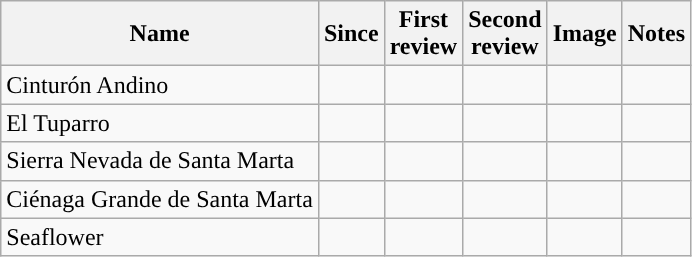<table class="wikitable sortable mw-collapsible">
<tr>
<th>Name</th>
<th>Since</th>
<th>First<br>review</th>
<th>Second<br>review</th>
<th>Image</th>
<th>Notes</th>
</tr>
<tr>
<td>Cinturón Andino</td>
<td></td>
<td></td>
<td></td>
<td></td>
<td></td>
</tr>
<tr>
<td>El Tuparro</td>
<td></td>
<td></td>
<td></td>
<td></td>
<td></td>
</tr>
<tr>
<td>Sierra Nevada de Santa Marta</td>
<td></td>
<td></td>
<td></td>
<td></td>
<td></td>
</tr>
<tr>
<td>Ciénaga Grande de Santa Marta</td>
<td></td>
<td></td>
<td></td>
<td></td>
<td></td>
</tr>
<tr>
<td>Seaflower</td>
<td></td>
<td></td>
<td></td>
<td></td>
<td></td>
</tr>
</table>
